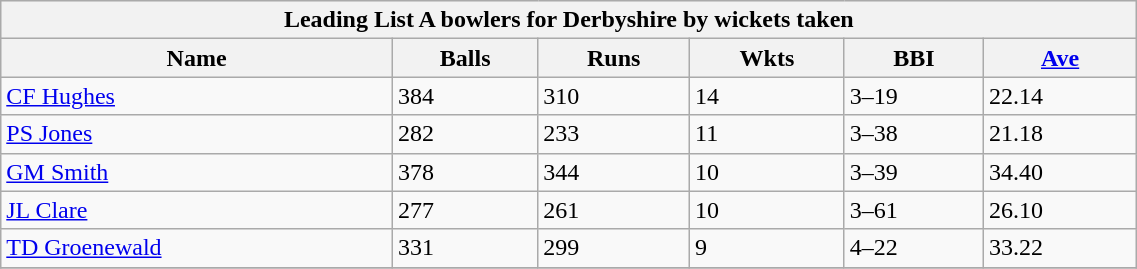<table class="wikitable" width="60%">
<tr bgcolor="#efefef">
<th colspan=6>Leading List A bowlers for Derbyshire by wickets taken</th>
</tr>
<tr bgcolor="#efefef">
<th>Name</th>
<th>Balls</th>
<th>Runs</th>
<th>Wkts</th>
<th>BBI</th>
<th><a href='#'>Ave</a></th>
</tr>
<tr>
<td><a href='#'>CF Hughes</a></td>
<td>384</td>
<td>310</td>
<td>14</td>
<td>3–19</td>
<td>22.14</td>
</tr>
<tr>
<td><a href='#'>PS Jones</a></td>
<td>282</td>
<td>233</td>
<td>11</td>
<td>3–38</td>
<td>21.18</td>
</tr>
<tr>
<td><a href='#'>GM Smith</a></td>
<td>378</td>
<td>344</td>
<td>10</td>
<td>3–39</td>
<td>34.40</td>
</tr>
<tr>
<td><a href='#'>JL Clare</a></td>
<td>277</td>
<td>261</td>
<td>10</td>
<td>3–61</td>
<td>26.10</td>
</tr>
<tr>
<td><a href='#'>TD Groenewald</a></td>
<td>331</td>
<td>299</td>
<td>9</td>
<td>4–22</td>
<td>33.22</td>
</tr>
<tr>
</tr>
</table>
